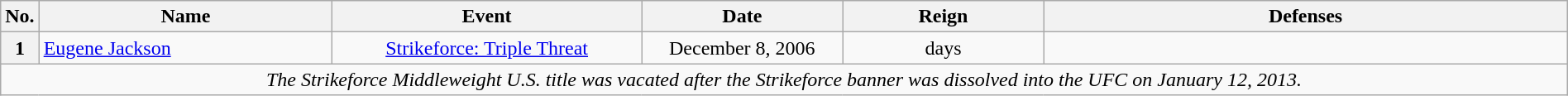<table class="wikitable" width=100%>
<tr>
<th width=1%>No.</th>
<th width=19%>Name</th>
<th width=20%>Event</th>
<th width=13%>Date</th>
<th width=13%>Reign</th>
<th width=47%>Defenses</th>
</tr>
<tr>
<th>1</th>
<td align=left> <a href='#'>Eugene Jackson</a><br></td>
<td align=center><a href='#'>Strikeforce: Triple Threat</a><br></td>
<td align=center>December 8, 2006</td>
<td align=center> days</td>
<td></td>
</tr>
<tr>
<td align="center" colspan="6"><em>The Strikeforce Middleweight U.S. title was vacated after the Strikeforce banner was dissolved into the UFC on January 12, 2013.</em></td>
</tr>
</table>
